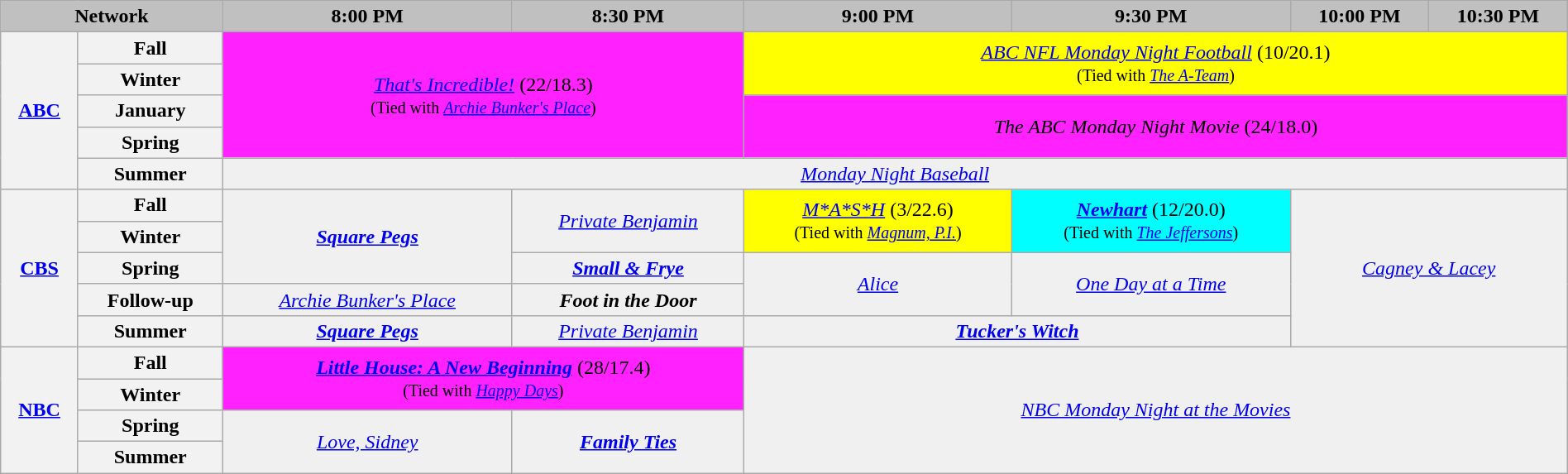<table class="wikitable plainrowheaders" style="width:100%; margin:auto; text-align:center;">
<tr>
<th colspan="2" style="background-color:#C0C0C0;text-align:center">Network</th>
<th style="background-color:#C0C0C0;text-align:center">8:00 PM</th>
<th style="background-color:#C0C0C0;text-align:center">8:30 PM</th>
<th style="background-color:#C0C0C0;text-align:center">9:00 PM</th>
<th style="background-color:#C0C0C0;text-align:center">9:30 PM</th>
<th style="background-color:#C0C0C0;text-align:center">10:00 PM</th>
<th style="background-color:#C0C0C0;text-align:center">10:30 PM</th>
</tr>
<tr>
<th bgcolor="#C0C0C0" rowspan="5"><a href='#'>ABC</a></th>
<th>Fall</th>
<td bgcolor="#FF22FF" colspan="2" rowspan="4"><em><a href='#'>That's Incredible!</a></em> (22/18.3)<br><small>(Tied with <em><a href='#'>Archie Bunker's Place</a></em>)</small></td>
<td bgcolor="#FFFF00" colspan="4" rowspan="2"><em><a href='#'>ABC NFL Monday Night Football</a></em> (10/20.1)<br><small>(Tied with <em><a href='#'>The A-Team</a></em>)</small></td>
</tr>
<tr>
<th>Winter</th>
</tr>
<tr>
<th>January</th>
<td bgcolor="#FF22FF" colspan="4" rowspan="2"><em>The ABC Monday Night Movie</em> (24/18.0)</td>
</tr>
<tr>
<th>Spring</th>
</tr>
<tr>
<th>Summer</th>
<td bgcolor="#F0F0F0" colspan="6"><em><a href='#'>Monday Night Baseball</a></em></td>
</tr>
<tr>
<th bgcolor="#C0C0C0" rowspan="5"><a href='#'>CBS</a></th>
<th>Fall</th>
<td bgcolor="#F0F0F0" rowspan="3"><strong><em><a href='#'>Square Pegs</a></em></strong></td>
<td bgcolor="#F0F0F0" rowspan="2"><em><a href='#'>Private Benjamin</a></em></td>
<td bgcolor="#FFFF00" rowspan="2"><em><a href='#'>M*A*S*H</a></em> (3/22.6)<br><small>(Tied with <em><a href='#'>Magnum, P.I.</a></em>)</small></td>
<td bgcolor="#00FFFF" rowspan="2"><strong><em><a href='#'>Newhart</a></em></strong> (12/20.0)<br><small>(Tied with <em><a href='#'>The Jeffersons</a></em>)</small></td>
<td bgcolor="#F0F0F0" colspan="2" rowspan="5"><em><a href='#'>Cagney & Lacey</a></em></td>
</tr>
<tr>
<th>Winter</th>
</tr>
<tr>
<th>Spring</th>
<td bgcolor="#F0F0F0"><strong><em><a href='#'>Small & Frye</a></em></strong></td>
<td bgcolor="#F0F0F0" rowspan="2"><em><a href='#'>Alice</a></em></td>
<td bgcolor="#F0F0F0" rowspan="2"><em><a href='#'>One Day at a Time</a></em></td>
</tr>
<tr>
<th>Follow-up</th>
<td bgcolor="#F0F0F0"><em><a href='#'>Archie Bunker's Place</a></em></td>
<td bgcolor="#F0F0F0"><strong><em>Foot in the Door</em></strong></td>
</tr>
<tr>
<th>Summer</th>
<td bgcolor="#F0F0F0"><strong><em><a href='#'>Square Pegs</a></em></strong></td>
<td bgcolor="#F0F0F0"><em><a href='#'>Private Benjamin</a></em></td>
<td bgcolor="#F0F0F0" colspan="2"><strong><em><a href='#'>Tucker's Witch</a></em></strong></td>
</tr>
<tr>
<th bgcolor="#C0C0C0" rowspan="4"><a href='#'>NBC</a></th>
<th>Fall</th>
<td bgcolor="#FF22FF" colspan="2" rowspan="2"><strong><em><a href='#'>Little House: A New Beginning</a></em></strong> (28/17.4)<br><small>(Tied with <em><a href='#'>Happy Days</a></em>)</small></td>
<td bgcolor="#F0F0F0" rowspan="4" colspan="4"><em><a href='#'>NBC Monday Night at the Movies</a></em></td>
</tr>
<tr>
<th>Winter</th>
</tr>
<tr>
<th>Spring</th>
<td bgcolor="#F0F0F0" rowspan="2"><em><a href='#'>Love, Sidney</a></em></td>
<td bgcolor="#F0F0F0" rowspan="2"><strong><em><a href='#'>Family Ties</a></em></strong></td>
</tr>
<tr>
<th>Summer</th>
</tr>
</table>
